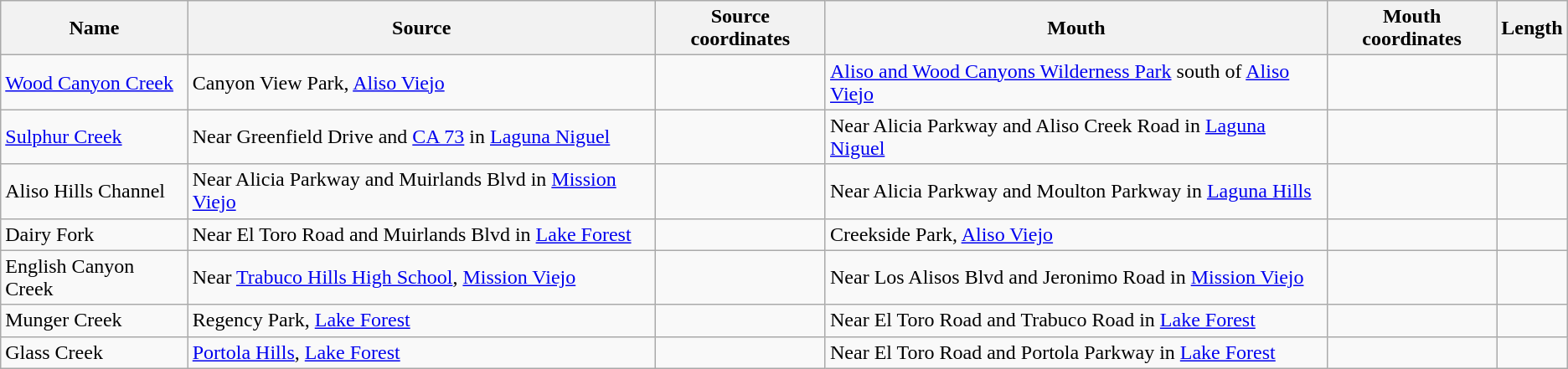<table class="wikitable">
<tr>
<th>Name</th>
<th>Source</th>
<th>Source coordinates</th>
<th>Mouth</th>
<th>Mouth coordinates</th>
<th>Length</th>
</tr>
<tr>
<td><a href='#'>Wood Canyon Creek</a></td>
<td>Canyon View Park, <a href='#'>Aliso Viejo</a></td>
<td></td>
<td><a href='#'>Aliso and Wood Canyons Wilderness Park</a> south of <a href='#'>Aliso Viejo</a></td>
<td></td>
<td></td>
</tr>
<tr>
<td><a href='#'>Sulphur Creek</a></td>
<td>Near Greenfield Drive and <a href='#'>CA 73</a> in <a href='#'>Laguna Niguel</a></td>
<td></td>
<td>Near Alicia Parkway and Aliso Creek Road in <a href='#'>Laguna Niguel</a></td>
<td></td>
<td></td>
</tr>
<tr>
<td>Aliso Hills Channel</td>
<td>Near Alicia Parkway and Muirlands Blvd in <a href='#'>Mission Viejo</a></td>
<td></td>
<td>Near Alicia Parkway and Moulton Parkway in <a href='#'>Laguna Hills</a></td>
<td></td>
<td></td>
</tr>
<tr>
<td>Dairy Fork</td>
<td>Near El Toro Road and Muirlands Blvd in <a href='#'>Lake Forest</a></td>
<td></td>
<td>Creekside Park, <a href='#'>Aliso Viejo</a></td>
<td></td>
<td></td>
</tr>
<tr>
<td>English Canyon Creek</td>
<td>Near <a href='#'>Trabuco Hills High School</a>, <a href='#'>Mission Viejo</a></td>
<td></td>
<td>Near Los Alisos Blvd and Jeronimo Road in <a href='#'>Mission Viejo</a></td>
<td></td>
<td></td>
</tr>
<tr>
<td>Munger Creek</td>
<td>Regency Park, <a href='#'>Lake Forest</a></td>
<td></td>
<td>Near El Toro Road and Trabuco Road in <a href='#'>Lake Forest</a></td>
<td></td>
<td></td>
</tr>
<tr>
<td>Glass Creek</td>
<td><a href='#'>Portola Hills</a>, <a href='#'>Lake Forest</a></td>
<td></td>
<td>Near El Toro Road and Portola Parkway  in <a href='#'>Lake Forest</a></td>
<td></td>
<td></td>
</tr>
</table>
